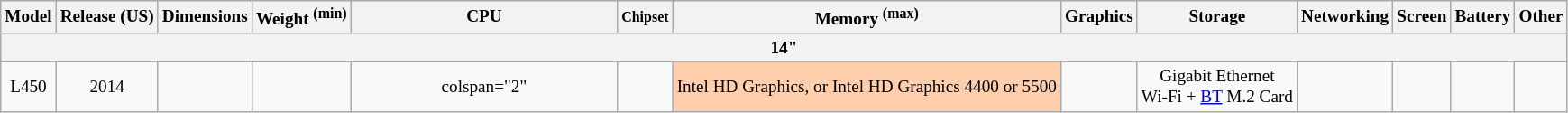<table class="wikitable" style="font-size: 80%; text-align: center; min-width: 80%;">
<tr>
<th>Model</th>
<th>Release (US)</th>
<th>Dimensions</th>
<th>Weight <sup>(min)</sup></th>
<th style="width:17%">CPU</th>
<th><small>Chipset</small></th>
<th>Memory <sup>(max)</sup></th>
<th>Graphics</th>
<th>Storage</th>
<th>Networking</th>
<th>Screen</th>
<th>Battery</th>
<th>Other</th>
</tr>
<tr>
<th colspan=13>14"</th>
</tr>
<tr>
<td>L450</td>
<td>2014</td>
<td></td>
<td></td>
<td>colspan="2" </td>
<td></td>
<td style="background:#ffcead;">Intel HD Graphics, or Intel HD Graphics 4400 or 5500</td>
<td></td>
<td>Gigabit Ethernet<br>Wi-Fi + <a href='#'>BT</a> M.2 Card<br><small></small></td>
<td></td>
<td></td>
<td></td>
</tr>
</table>
